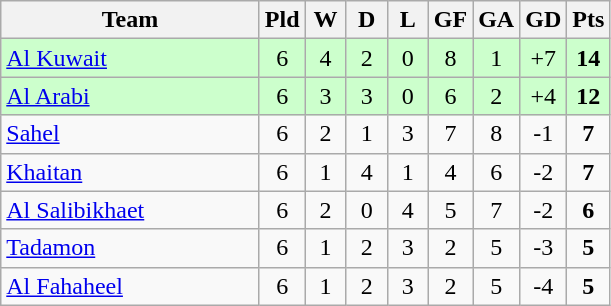<table class="wikitable" style="text-align: center;">
<tr>
<th width=165>Team</th>
<th width=20>Pld</th>
<th width=20>W</th>
<th width=20>D</th>
<th width=20>L</th>
<th width=20>GF</th>
<th width=20>GA</th>
<th width=20>GD</th>
<th width=20>Pts</th>
</tr>
<tr style="background:#ccffcc;">
<td align=left><a href='#'>Al Kuwait</a></td>
<td>6</td>
<td>4</td>
<td>2</td>
<td>0</td>
<td>8</td>
<td>1</td>
<td>+7</td>
<td><strong>14</strong></td>
</tr>
<tr style="background:#ccffcc;">
<td align=left><a href='#'>Al Arabi</a></td>
<td>6</td>
<td>3</td>
<td>3</td>
<td>0</td>
<td>6</td>
<td>2</td>
<td>+4</td>
<td><strong>12</strong></td>
</tr>
<tr>
<td align=left><a href='#'>Sahel</a></td>
<td>6</td>
<td>2</td>
<td>1</td>
<td>3</td>
<td>7</td>
<td>8</td>
<td>-1</td>
<td><strong>7</strong></td>
</tr>
<tr>
<td align=left><a href='#'>Khaitan</a></td>
<td>6</td>
<td>1</td>
<td>4</td>
<td>1</td>
<td>4</td>
<td>6</td>
<td>-2</td>
<td><strong>7</strong></td>
</tr>
<tr>
<td align=left><a href='#'>Al Salibikhaet</a></td>
<td>6</td>
<td>2</td>
<td>0</td>
<td>4</td>
<td>5</td>
<td>7</td>
<td>-2</td>
<td><strong>6</strong></td>
</tr>
<tr>
<td align=left><a href='#'>Tadamon</a></td>
<td>6</td>
<td>1</td>
<td>2</td>
<td>3</td>
<td>2</td>
<td>5</td>
<td>-3</td>
<td><strong>5</strong></td>
</tr>
<tr>
<td align=left><a href='#'>Al Fahaheel</a></td>
<td>6</td>
<td>1</td>
<td>2</td>
<td>3</td>
<td>2</td>
<td>5</td>
<td>-4</td>
<td><strong>5</strong></td>
</tr>
</table>
